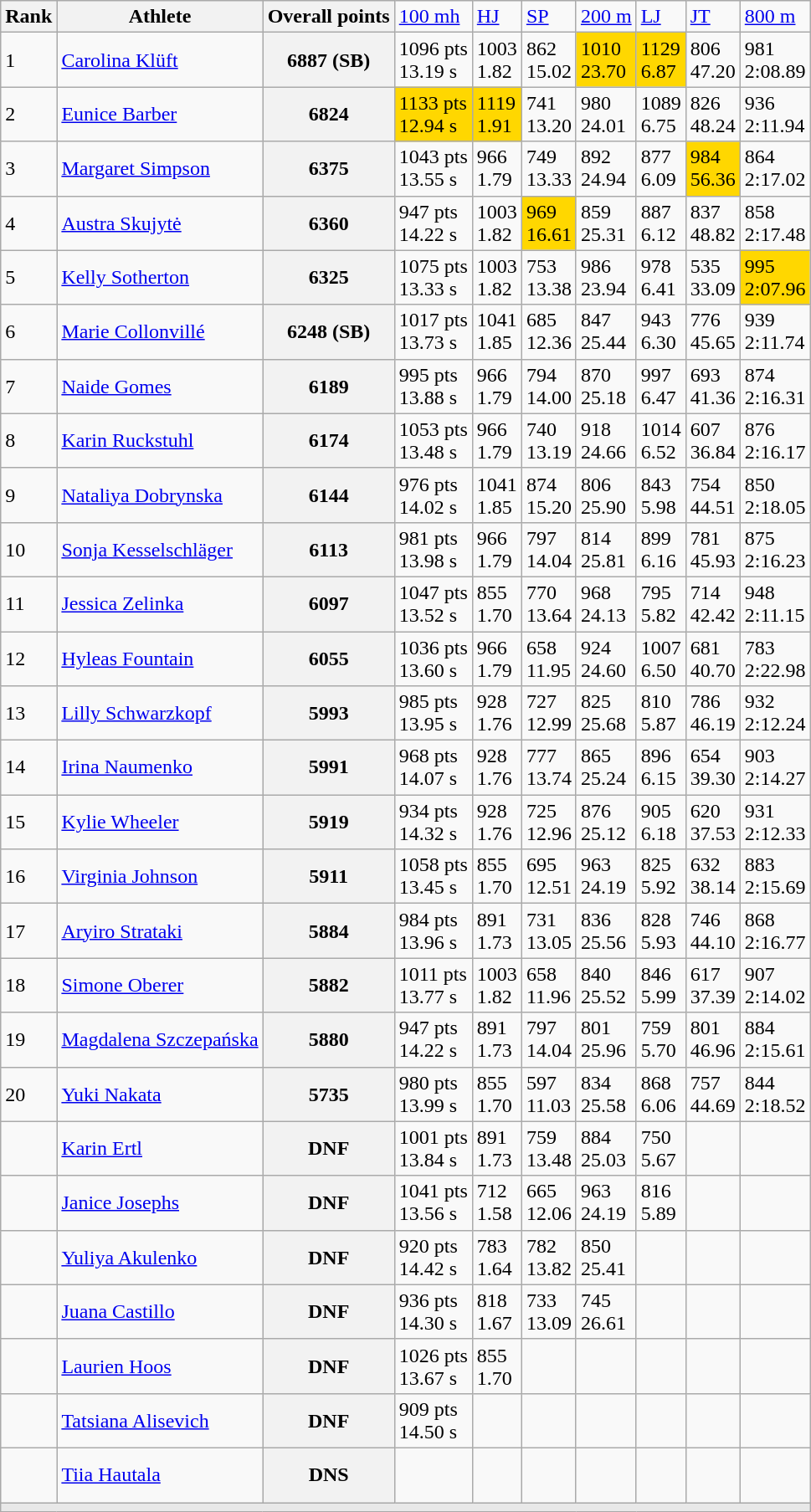<table class="wikitable sortable">
<tr>
<th>Rank</th>
<th>Athlete</th>
<th>Overall points</th>
<td><a href='#'>100 mh</a></td>
<td><a href='#'>HJ</a></td>
<td><a href='#'>SP</a></td>
<td><a href='#'>200 m</a></td>
<td><a href='#'>LJ</a></td>
<td><a href='#'>JT</a></td>
<td><a href='#'>800 m</a></td>
</tr>
<tr>
<td>1</td>
<td><a href='#'>Carolina Klüft</a><br></td>
<th>6887 (SB)</th>
<td>1096 pts<br>13.19 s</td>
<td>1003<br>1.82</td>
<td>862<br>15.02</td>
<td bgcolor="gold">1010<br>23.70</td>
<td bgcolor="gold">1129<br>6.87</td>
<td>806<br>47.20</td>
<td>981<br>2:08.89</td>
</tr>
<tr>
<td>2</td>
<td><a href='#'>Eunice Barber</a><br></td>
<th>6824</th>
<td bgcolor="gold">1133 pts<br>12.94 s</td>
<td bgcolor="gold">1119<br>1.91</td>
<td>741<br>13.20</td>
<td>980<br>24.01</td>
<td>1089<br>6.75</td>
<td>826<br>48.24</td>
<td>936<br>2:11.94</td>
</tr>
<tr>
<td>3</td>
<td><a href='#'>Margaret Simpson</a><br></td>
<th>6375</th>
<td>1043 pts<br>13.55 s</td>
<td>966<br>1.79</td>
<td>749<br>13.33</td>
<td>892<br>24.94</td>
<td>877<br>6.09</td>
<td bgcolor="gold">984<br>56.36</td>
<td>864<br>2:17.02</td>
</tr>
<tr>
<td>4</td>
<td><a href='#'>Austra Skujytė</a><br></td>
<th>6360</th>
<td>947 pts<br>14.22 s</td>
<td>1003<br>1.82</td>
<td bgcolor="gold">969<br>16.61</td>
<td>859<br>25.31</td>
<td>887<br>6.12</td>
<td>837<br>48.82</td>
<td>858<br>2:17.48</td>
</tr>
<tr>
<td>5</td>
<td><a href='#'>Kelly Sotherton</a><br></td>
<th>6325</th>
<td>1075 pts<br>13.33 s</td>
<td>1003<br>1.82</td>
<td>753<br>13.38</td>
<td>986<br>23.94</td>
<td>978<br>6.41</td>
<td>535<br>33.09</td>
<td bgcolor="gold">995<br>2:07.96</td>
</tr>
<tr>
<td>6</td>
<td><a href='#'>Marie Collonvillé</a><br></td>
<th>6248 (SB)</th>
<td>1017 pts<br>13.73 s</td>
<td>1041<br>1.85</td>
<td>685<br>12.36</td>
<td>847<br>25.44</td>
<td>943<br>6.30</td>
<td>776<br>45.65</td>
<td>939<br>2:11.74</td>
</tr>
<tr>
<td>7</td>
<td><a href='#'>Naide Gomes</a><br></td>
<th>6189</th>
<td>995 pts<br>13.88 s</td>
<td>966<br>1.79</td>
<td>794<br>14.00</td>
<td>870<br>25.18</td>
<td>997<br>6.47</td>
<td>693<br>41.36</td>
<td>874<br>2:16.31</td>
</tr>
<tr>
<td>8</td>
<td><a href='#'>Karin Ruckstuhl</a><br></td>
<th>6174</th>
<td>1053 pts<br>13.48 s</td>
<td>966<br>1.79</td>
<td>740<br>13.19</td>
<td>918<br>24.66</td>
<td>1014<br>6.52</td>
<td>607<br>36.84</td>
<td>876<br>2:16.17</td>
</tr>
<tr>
<td>9</td>
<td><a href='#'>Nataliya Dobrynska</a><br></td>
<th>6144</th>
<td>976 pts<br>14.02 s</td>
<td>1041<br>1.85</td>
<td>874<br>15.20</td>
<td>806<br>25.90</td>
<td>843<br>5.98</td>
<td>754<br>44.51</td>
<td>850<br>2:18.05</td>
</tr>
<tr>
<td>10</td>
<td><a href='#'>Sonja Kesselschläger</a><br></td>
<th>6113</th>
<td>981 pts<br>13.98 s</td>
<td>966<br>1.79</td>
<td>797<br>14.04</td>
<td>814<br>25.81</td>
<td>899<br>6.16</td>
<td>781<br>45.93</td>
<td>875<br>2:16.23</td>
</tr>
<tr>
<td>11</td>
<td><a href='#'>Jessica Zelinka</a><br></td>
<th>6097</th>
<td>1047 pts<br>13.52 s</td>
<td>855<br>1.70</td>
<td>770<br>13.64</td>
<td>968<br>24.13</td>
<td>795<br>5.82</td>
<td>714<br>42.42</td>
<td>948<br>2:11.15</td>
</tr>
<tr>
<td>12</td>
<td><a href='#'>Hyleas Fountain</a><br></td>
<th>6055</th>
<td>1036 pts<br>13.60 s</td>
<td>966<br>1.79</td>
<td>658<br>11.95</td>
<td>924<br>24.60</td>
<td>1007<br>6.50</td>
<td>681<br>40.70</td>
<td>783<br>2:22.98</td>
</tr>
<tr>
<td>13</td>
<td><a href='#'>Lilly Schwarzkopf</a><br></td>
<th>5993</th>
<td>985 pts<br>13.95 s</td>
<td>928<br>1.76</td>
<td>727<br>12.99</td>
<td>825<br>25.68</td>
<td>810<br>5.87</td>
<td>786<br>46.19</td>
<td>932<br>2:12.24</td>
</tr>
<tr>
<td>14</td>
<td><a href='#'>Irina Naumenko</a><br></td>
<th>5991</th>
<td>968 pts<br>14.07 s</td>
<td>928<br>1.76</td>
<td>777<br>13.74</td>
<td>865<br>25.24</td>
<td>896<br>6.15</td>
<td>654<br>39.30</td>
<td>903<br>2:14.27</td>
</tr>
<tr>
<td>15</td>
<td><a href='#'>Kylie Wheeler</a><br></td>
<th>5919</th>
<td>934 pts<br>14.32 s</td>
<td>928<br>1.76</td>
<td>725<br>12.96</td>
<td>876<br>25.12</td>
<td>905<br>6.18</td>
<td>620<br>37.53</td>
<td>931<br>2:12.33</td>
</tr>
<tr>
<td>16</td>
<td><a href='#'>Virginia Johnson</a><br></td>
<th>5911</th>
<td>1058 pts<br>13.45 s</td>
<td>855<br>1.70</td>
<td>695<br>12.51</td>
<td>963<br>24.19</td>
<td>825<br>5.92</td>
<td>632<br>38.14</td>
<td>883<br>2:15.69</td>
</tr>
<tr>
<td>17</td>
<td><a href='#'>Aryiro Strataki</a><br></td>
<th>5884</th>
<td>984 pts<br>13.96 s</td>
<td>891<br>1.73</td>
<td>731<br>13.05</td>
<td>836<br>25.56</td>
<td>828<br>5.93</td>
<td>746<br>44.10</td>
<td>868<br>2:16.77</td>
</tr>
<tr>
<td>18</td>
<td><a href='#'>Simone Oberer</a><br></td>
<th>5882</th>
<td>1011 pts<br>13.77 s</td>
<td>1003<br>1.82</td>
<td>658<br>11.96</td>
<td>840<br>25.52</td>
<td>846<br>5.99</td>
<td>617<br>37.39</td>
<td>907<br>2:14.02</td>
</tr>
<tr>
<td>19</td>
<td><a href='#'>Magdalena Szczepańska</a><br></td>
<th>5880</th>
<td>947 pts<br>14.22 s</td>
<td>891<br>1.73</td>
<td>797<br>14.04</td>
<td>801<br>25.96</td>
<td>759<br>5.70</td>
<td>801<br>46.96</td>
<td>884<br>2:15.61</td>
</tr>
<tr>
<td>20</td>
<td><a href='#'>Yuki Nakata</a><br></td>
<th>5735</th>
<td>980 pts<br>13.99 s</td>
<td>855<br>1.70</td>
<td>597<br>11.03</td>
<td>834<br>25.58</td>
<td>868<br>6.06</td>
<td>757<br>44.69</td>
<td>844<br>2:18.52</td>
</tr>
<tr>
<td> </td>
<td><a href='#'>Karin Ertl</a><br></td>
<th>DNF</th>
<td>1001 pts<br>13.84 s</td>
<td>891<br>1.73</td>
<td>759<br>13.48</td>
<td>884<br>25.03</td>
<td>750<br>5.67</td>
<td> <br> </td>
<td> <br> </td>
</tr>
<tr>
<td> </td>
<td><a href='#'>Janice Josephs</a><br></td>
<th>DNF</th>
<td>1041 pts<br>13.56 s</td>
<td>712<br>1.58</td>
<td>665<br>12.06</td>
<td>963<br>24.19</td>
<td>816<br>5.89</td>
<td> <br> </td>
<td> <br> </td>
</tr>
<tr>
<td> </td>
<td><a href='#'>Yuliya Akulenko</a><br></td>
<th>DNF</th>
<td>920 pts<br>14.42 s</td>
<td>783<br>1.64</td>
<td>782<br>13.82</td>
<td>850<br>25.41</td>
<td> <br> </td>
<td> <br> </td>
<td> <br> </td>
</tr>
<tr>
<td> </td>
<td><a href='#'>Juana Castillo</a><br></td>
<th>DNF</th>
<td>936 pts<br>14.30 s</td>
<td>818<br>1.67</td>
<td>733<br>13.09</td>
<td>745<br>26.61</td>
<td> <br> </td>
<td> <br> </td>
<td> <br> </td>
</tr>
<tr>
<td> </td>
<td><a href='#'>Laurien Hoos</a><br></td>
<th>DNF</th>
<td>1026 pts<br>13.67 s</td>
<td>855<br>1.70</td>
<td> <br> </td>
<td> <br> </td>
<td> <br> </td>
<td> <br> </td>
<td> <br> </td>
</tr>
<tr>
<td> </td>
<td><a href='#'>Tatsiana Alisevich</a><br></td>
<th>DNF</th>
<td>909 pts<br>14.50 s</td>
<td> <br> </td>
<td> <br> </td>
<td> <br> </td>
<td> <br> </td>
<td> <br> </td>
<td> <br> </td>
</tr>
<tr>
<td> </td>
<td><a href='#'>Tiia Hautala</a><br></td>
<th>DNS</th>
<td> <br> </td>
<td> <br> </td>
<td> <br> </td>
<td> <br> </td>
<td> <br> </td>
<td> <br> </td>
<td> <br> </td>
</tr>
<tr class=sortbottom bgcolor= e8e8e8>
<td colspan=10></td>
</tr>
</table>
